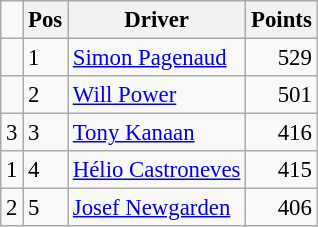<table class="wikitable" style="font-size: 95%;">
<tr>
<td></td>
<th>Pos</th>
<th>Driver</th>
<th>Points</th>
</tr>
<tr>
<td align="left"></td>
<td>1</td>
<td> <a href='#'>Simon Pagenaud</a></td>
<td align="right">529</td>
</tr>
<tr>
<td align="left"></td>
<td>2</td>
<td> <a href='#'>Will Power</a></td>
<td align="right">501</td>
</tr>
<tr>
<td align="left"> 3</td>
<td>3</td>
<td> <a href='#'>Tony Kanaan</a></td>
<td align="right">416</td>
</tr>
<tr>
<td align="left"> 1</td>
<td>4</td>
<td> <a href='#'>Hélio Castroneves</a></td>
<td align="right">415</td>
</tr>
<tr>
<td align="left"> 2</td>
<td>5</td>
<td> <a href='#'>Josef Newgarden</a></td>
<td align="right">406</td>
</tr>
</table>
